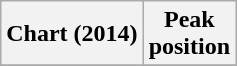<table class="wikitable sortable plainrowheaders">
<tr>
<th scope="col">Chart (2014)</th>
<th scope="col">Peak<br>position</th>
</tr>
<tr>
</tr>
</table>
